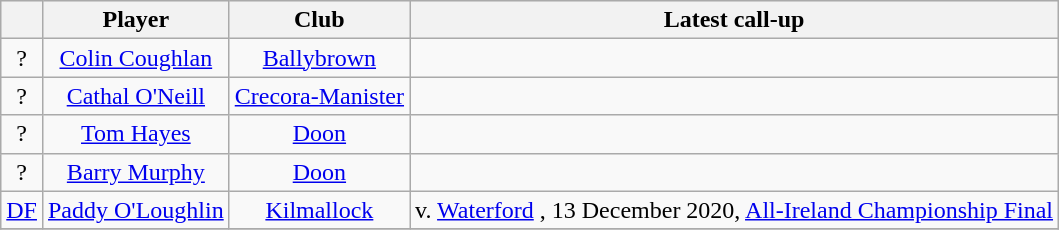<table class="sortable wikitable plainrowheaders" style="text-align:center;">
<tr style="background:#efefef">
<th></th>
<th>Player</th>
<th>Club</th>
<th>Latest call-up</th>
</tr>
<tr>
<td>?</td>
<td><a href='#'>Colin Coughlan</a></td>
<td><a href='#'>Ballybrown</a></td>
<td></td>
</tr>
<tr>
<td>?</td>
<td><a href='#'>Cathal O'Neill</a></td>
<td><a href='#'>Crecora-Manister</a></td>
<td></td>
</tr>
<tr>
<td>?</td>
<td><a href='#'>Tom Hayes</a></td>
<td><a href='#'>Doon</a></td>
<td></td>
</tr>
<tr>
<td>?</td>
<td><a href='#'>Barry Murphy</a></td>
<td><a href='#'>Doon</a></td>
<td></td>
</tr>
<tr>
<td><a href='#'>DF</a></td>
<td><a href='#'>Paddy O'Loughlin</a></td>
<td><a href='#'>Kilmallock</a></td>
<td>v. <a href='#'>Waterford</a> , 13 December 2020, <a href='#'>All-Ireland Championship Final</a></td>
</tr>
<tr>
</tr>
</table>
